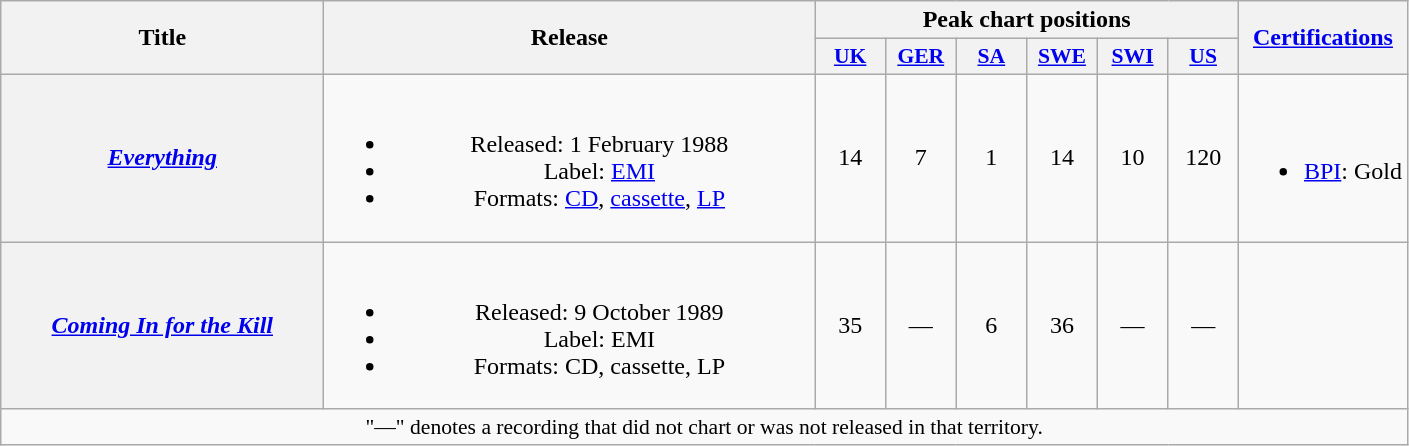<table class="wikitable plainrowheaders" style="text-align:center;">
<tr>
<th scope="col" rowspan="2" style="width:13em;">Title</th>
<th scope="col" rowspan="2" style="width:20em;">Release</th>
<th colspan="6" scope="col">Peak chart positions</th>
<th scope="col" rowspan="2"><a href='#'>Certifications</a></th>
</tr>
<tr>
<th scope="col" style="width:2.8em;font-size:90%;"><a href='#'>UK</a><br></th>
<th scope="col" style="width:2.8em;font-size:90%;"><a href='#'>GER</a></th>
<th scope="col" style="width:2.8em;font-size:90%;"><a href='#'>SA</a></th>
<th scope="col" style="width:2.8em;font-size:90%;"><a href='#'>SWE</a></th>
<th scope="col" style="width:2.8em;font-size:90%;"><a href='#'>SWI</a></th>
<th scope="col" style="width:2.8em;font-size:90%;"><a href='#'>US</a></th>
</tr>
<tr>
<th scope="row"><em><a href='#'>Everything</a></em></th>
<td><br><ul><li>Released: 1 February 1988</li><li>Label: <a href='#'>EMI</a></li><li>Formats: <a href='#'>CD</a>, <a href='#'>cassette</a>, <a href='#'>LP</a></li></ul></td>
<td>14</td>
<td>7</td>
<td>1</td>
<td>14</td>
<td>10</td>
<td>120</td>
<td><br><ul><li><a href='#'>BPI</a>: Gold</li></ul></td>
</tr>
<tr>
<th scope="row"><em><a href='#'>Coming In for the Kill</a></em></th>
<td><br><ul><li>Released: 9 October 1989</li><li>Label: EMI</li><li>Formats: CD, cassette, LP</li></ul></td>
<td>35</td>
<td>—</td>
<td>6</td>
<td>36</td>
<td>—</td>
<td>—</td>
<td></td>
</tr>
<tr>
<td colspan="9" align="center" style="font-size:90%">"—" denotes a recording that did not chart or was not released in that territory.</td>
</tr>
</table>
